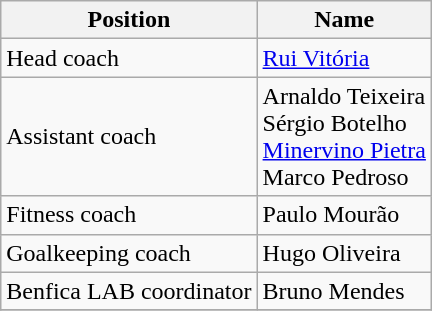<table class="wikitable">
<tr>
<th>Position</th>
<th>Name</th>
</tr>
<tr>
<td>Head coach</td>
<td><a href='#'>Rui Vitória</a></td>
</tr>
<tr>
<td>Assistant coach</td>
<td>Arnaldo Teixeira<br>Sérgio Botelho<br><a href='#'>Minervino Pietra</a><br>Marco Pedroso</td>
</tr>
<tr>
<td>Fitness coach</td>
<td>Paulo Mourão</td>
</tr>
<tr>
<td>Goalkeeping coach</td>
<td>Hugo Oliveira</td>
</tr>
<tr>
<td>Benfica LAB coordinator</td>
<td>Bruno Mendes</td>
</tr>
<tr>
</tr>
</table>
